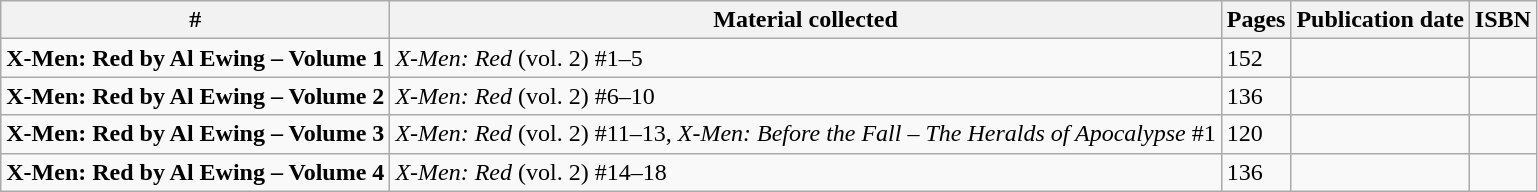<table class="wikitable">
<tr>
<th>#</th>
<th>Material collected</th>
<th>Pages</th>
<th>Publication date</th>
<th>ISBN</th>
</tr>
<tr>
<td><strong>X-Men: Red by Al Ewing – Volume 1</strong></td>
<td><em>X-Men: Red</em> (vol. 2) #1–5</td>
<td>152</td>
<td></td>
<td></td>
</tr>
<tr>
<td><strong>X-Men: Red by Al Ewing – Volume 2</strong></td>
<td><em>X-Men: Red</em> (vol. 2) #6–10</td>
<td>136</td>
<td></td>
<td></td>
</tr>
<tr>
<td><strong>X-Men: Red by Al Ewing – Volume 3</strong></td>
<td><em>X-Men: Red</em> (vol. 2) #11–13, <em>X-Men: Before the Fall – The Heralds of Apocalypse</em> #1</td>
<td>120</td>
<td></td>
<td></td>
</tr>
<tr>
<td><strong>X-Men: Red by Al Ewing – Volume 4</strong></td>
<td><em>X-Men: Red</em> (vol. 2) #14–18</td>
<td>136</td>
<td></td>
<td></td>
</tr>
</table>
